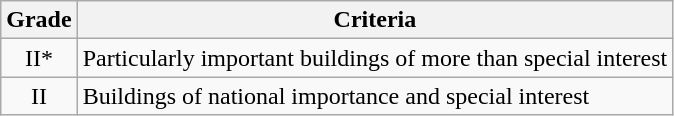<table class="wikitable">
<tr>
<th>Grade</th>
<th>Criteria</th>
</tr>
<tr>
<td align="center" >II*</td>
<td>Particularly important buildings of more than special interest</td>
</tr>
<tr>
<td align="center" >II</td>
<td>Buildings of national importance and special interest</td>
</tr>
</table>
